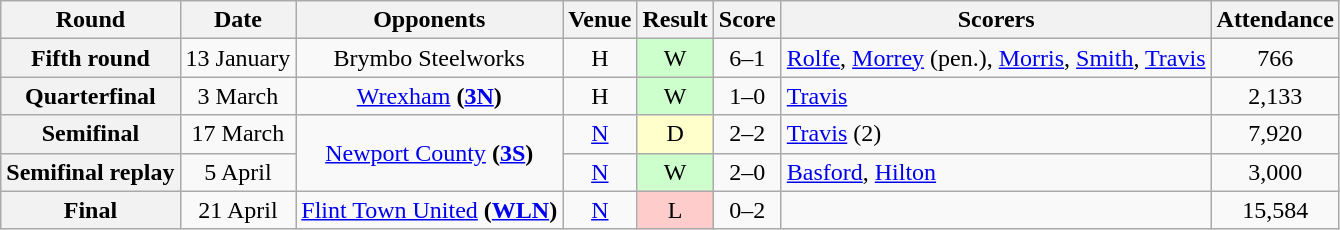<table class="wikitable" style="text-align:center">
<tr>
<th>Round</th>
<th>Date</th>
<th>Opponents</th>
<th>Venue</th>
<th>Result</th>
<th>Score</th>
<th>Scorers</th>
<th>Attendance</th>
</tr>
<tr>
<th>Fifth round</th>
<td>13 January</td>
<td>Brymbo Steelworks</td>
<td>H</td>
<td style="background-color:#CCFFCC">W</td>
<td>6–1</td>
<td align="left"><a href='#'>Rolfe</a>, <a href='#'>Morrey</a> (pen.), <a href='#'>Morris</a>, <a href='#'>Smith</a>, <a href='#'>Travis</a></td>
<td>766</td>
</tr>
<tr>
<th>Quarterfinal</th>
<td>3 March</td>
<td><a href='#'>Wrexham</a> <strong>(<a href='#'>3N</a>)</strong></td>
<td>H</td>
<td style="background-color:#CCFFCC">W</td>
<td>1–0</td>
<td align="left"><a href='#'>Travis</a></td>
<td>2,133</td>
</tr>
<tr>
<th>Semifinal</th>
<td>17 March</td>
<td rowspan=2><a href='#'>Newport County</a> <strong>(<a href='#'>3S</a>)</strong></td>
<td><a href='#'>N</a></td>
<td style="background-color:#FFFFCC">D</td>
<td>2–2</td>
<td align="left"><a href='#'>Travis</a> (2)</td>
<td>7,920</td>
</tr>
<tr>
<th>Semifinal replay</th>
<td>5 April</td>
<td><a href='#'>N</a></td>
<td style="background-color:#CCFFCC">W</td>
<td>2–0</td>
<td align="left"><a href='#'>Basford</a>, <a href='#'>Hilton</a></td>
<td>3,000</td>
</tr>
<tr>
<th>Final</th>
<td>21 April</td>
<td><a href='#'>Flint Town United</a> <strong>(<a href='#'>WLN</a>)</strong></td>
<td><a href='#'>N</a></td>
<td style="background-color:#FFCCCC">L</td>
<td>0–2</td>
<td align="left"></td>
<td>15,584</td>
</tr>
</table>
